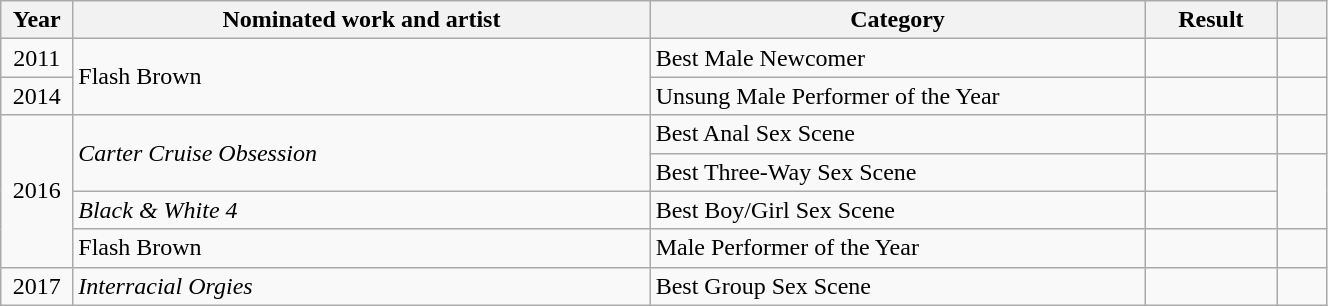<table class="wikitable" style="width:70%;">
<tr>
<th width=4%>Year</th>
<th style="width:35%;">Nominated work and artist</th>
<th style="width:30%;">Category</th>
<th style="width:8%;">Result</th>
<th width=3%></th>
</tr>
<tr>
<td style="text-align:center;">2011</td>
<td rowspan="2">Flash Brown</td>
<td>Best Male Newcomer</td>
<td></td>
<td style="text-align:center;"></td>
</tr>
<tr>
<td style="text-align:center;">2014</td>
<td>Unsung Male Performer of the Year</td>
<td></td>
<td style="text-align:center;"></td>
</tr>
<tr>
<td style="text-align:center;" rowspan="4">2016</td>
<td rowspan="2"><em>Carter Cruise Obsession</em></td>
<td>Best Anal Sex Scene</td>
<td></td>
<td style="text-align:center;"></td>
</tr>
<tr>
<td>Best Three-Way Sex Scene</td>
<td></td>
<td style="text-align:center;" rowspan="2"></td>
</tr>
<tr>
<td><em>Black & White 4</em></td>
<td>Best Boy/Girl Sex Scene</td>
<td></td>
</tr>
<tr>
<td>Flash Brown</td>
<td>Male Performer of the Year</td>
<td></td>
<td style="text-align:center;"></td>
</tr>
<tr>
<td style="text-align:center;">2017</td>
<td><em>Interracial Orgies</em></td>
<td>Best Group Sex Scene</td>
<td></td>
<td style="text-align:center;"></td>
</tr>
</table>
